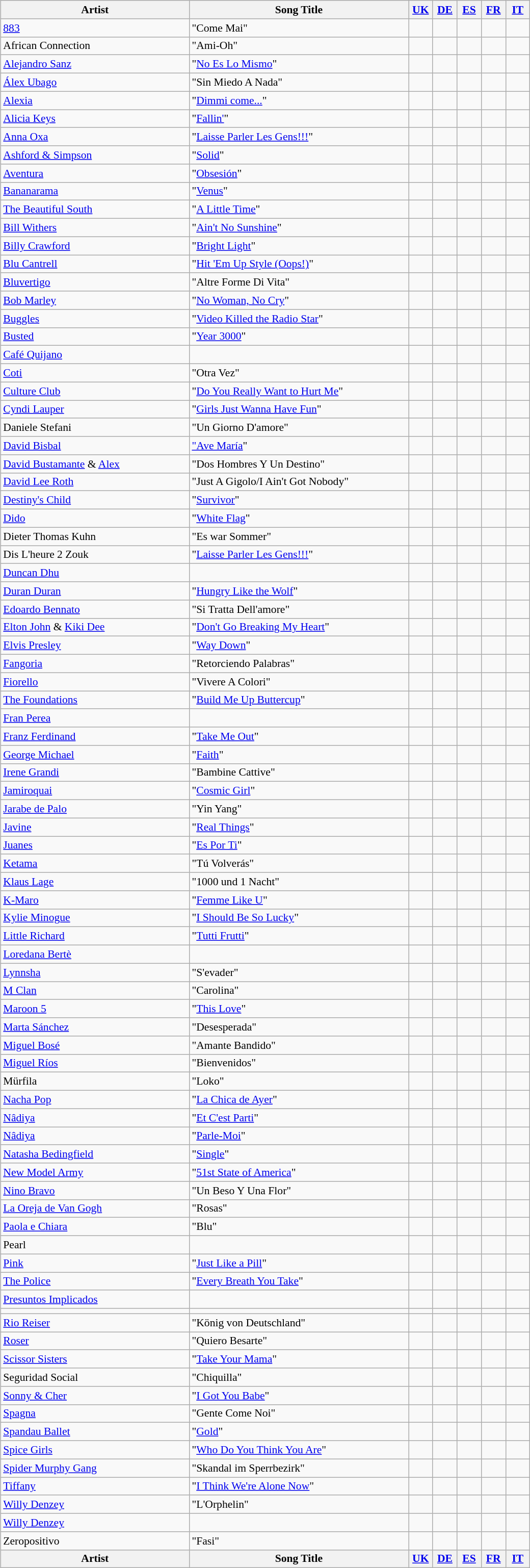<table class="wikitable sortable" style="font-size:90%; text-align:left; margin: 5px;">
<tr>
<th style="width:240px;">Artist</th>
<th style="width:280px;">Song Title</th>
<th width=25px><a href='#'>UK</a></th>
<th width=25px><a href='#'>DE</a></th>
<th width=25px><a href='#'>ES</a></th>
<th width=25px><a href='#'>FR</a></th>
<th width=25px><a href='#'>IT</a></th>
</tr>
<tr>
<td><a href='#'>883</a></td>
<td>"Come Mai"</td>
<td></td>
<td></td>
<td></td>
<td></td>
<td></td>
</tr>
<tr>
<td>African Connection</td>
<td>"Ami-Oh"</td>
<td></td>
<td></td>
<td></td>
<td></td>
<td></td>
</tr>
<tr>
<td><a href='#'>Alejandro Sanz</a></td>
<td>"<a href='#'>No Es Lo Mismo</a>"</td>
<td></td>
<td></td>
<td></td>
<td></td>
<td></td>
</tr>
<tr>
<td><a href='#'>Álex Ubago</a></td>
<td>"Sin Miedo A Nada"</td>
<td></td>
<td></td>
<td></td>
<td></td>
<td></td>
</tr>
<tr>
<td><a href='#'>Alexia</a></td>
<td>"<a href='#'>Dimmi come...</a>"</td>
<td></td>
<td></td>
<td></td>
<td></td>
<td></td>
</tr>
<tr>
<td><a href='#'>Alicia Keys</a></td>
<td>"<a href='#'>Fallin'</a>"</td>
<td></td>
<td></td>
<td></td>
<td></td>
<td></td>
</tr>
<tr>
<td><a href='#'>Anna Oxa</a></td>
<td>"<a href='#'>Laisse Parler Les Gens!!!</a>"</td>
<td></td>
<td></td>
<td></td>
<td></td>
<td></td>
</tr>
<tr>
<td><a href='#'>Ashford & Simpson</a></td>
<td>"<a href='#'>Solid</a>"</td>
<td></td>
<td></td>
<td></td>
<td></td>
<td></td>
</tr>
<tr>
<td><a href='#'>Aventura</a></td>
<td>"<a href='#'>Obsesión</a>"</td>
<td></td>
<td></td>
<td></td>
<td></td>
<td></td>
</tr>
<tr>
<td><a href='#'>Bananarama</a></td>
<td>"<a href='#'>Venus</a>"</td>
<td></td>
<td></td>
<td></td>
<td></td>
<td></td>
</tr>
<tr>
<td><a href='#'>The Beautiful South</a></td>
<td>"<a href='#'>A Little Time</a>"</td>
<td></td>
<td></td>
<td></td>
<td></td>
<td></td>
</tr>
<tr>
<td><a href='#'>Bill Withers</a></td>
<td>"<a href='#'>Ain't No Sunshine</a>"</td>
<td></td>
<td></td>
<td></td>
<td></td>
<td></td>
</tr>
<tr>
<td><a href='#'>Billy Crawford</a></td>
<td>"<a href='#'>Bright Light</a>"</td>
<td></td>
<td></td>
<td></td>
<td></td>
<td></td>
</tr>
<tr>
<td><a href='#'>Blu Cantrell</a></td>
<td>"<a href='#'>Hit 'Em Up Style (Oops!)</a>"</td>
<td></td>
<td></td>
<td></td>
<td></td>
<td></td>
</tr>
<tr>
<td><a href='#'>Bluvertigo</a></td>
<td>"Altre Forme Di Vita"</td>
<td></td>
<td></td>
<td></td>
<td></td>
<td></td>
</tr>
<tr>
<td><a href='#'>Bob Marley</a></td>
<td>"<a href='#'>No Woman, No Cry</a>"</td>
<td></td>
<td></td>
<td></td>
<td></td>
<td></td>
</tr>
<tr>
<td><a href='#'>Buggles</a></td>
<td>"<a href='#'>Video Killed the Radio Star</a>"</td>
<td></td>
<td></td>
<td></td>
<td></td>
<td></td>
</tr>
<tr>
<td><a href='#'>Busted</a></td>
<td>"<a href='#'>Year 3000</a>"</td>
<td></td>
<td></td>
<td></td>
<td></td>
<td></td>
</tr>
<tr>
<td><a href='#'>Café Quijano</a></td>
<td></td>
<td></td>
<td></td>
<td></td>
<td></td>
<td></td>
</tr>
<tr>
<td><a href='#'>Coti</a></td>
<td>"Otra Vez"</td>
<td></td>
<td></td>
<td></td>
<td></td>
<td></td>
</tr>
<tr>
<td><a href='#'>Culture Club</a></td>
<td>"<a href='#'>Do You Really Want to Hurt Me</a>"</td>
<td></td>
<td></td>
<td></td>
<td></td>
<td></td>
</tr>
<tr>
<td><a href='#'>Cyndi Lauper</a></td>
<td>"<a href='#'>Girls Just Wanna Have Fun</a>"</td>
<td></td>
<td></td>
<td></td>
<td></td>
<td></td>
</tr>
<tr>
<td>Daniele Stefani</td>
<td>"Un Giorno D'amore"</td>
<td></td>
<td></td>
<td></td>
<td></td>
<td></td>
</tr>
<tr>
<td><a href='#'>David Bisbal</a></td>
<td><a href='#'>"Ave María</a>"</td>
<td></td>
<td></td>
<td></td>
<td></td>
<td></td>
</tr>
<tr>
<td><a href='#'>David Bustamante</a> & <a href='#'>Alex</a></td>
<td>"Dos Hombres Y Un Destino"</td>
<td></td>
<td></td>
<td></td>
<td></td>
<td></td>
</tr>
<tr>
<td><a href='#'>David Lee Roth</a></td>
<td>"Just A Gigolo/I Ain't Got Nobody"</td>
<td></td>
<td></td>
<td></td>
<td></td>
<td></td>
</tr>
<tr>
<td><a href='#'>Destiny's Child</a></td>
<td>"<a href='#'>Survivor</a>"</td>
<td></td>
<td></td>
<td></td>
<td></td>
<td></td>
</tr>
<tr>
<td><a href='#'>Dido</a></td>
<td>"<a href='#'>White Flag</a>"</td>
<td></td>
<td></td>
<td></td>
<td></td>
<td></td>
</tr>
<tr>
<td>Dieter Thomas Kuhn</td>
<td>"Es war Sommer"</td>
<td></td>
<td></td>
<td></td>
<td></td>
<td></td>
</tr>
<tr>
<td>Dis L'heure 2 Zouk</td>
<td>"<a href='#'>Laisse Parler Les Gens!!!</a>"</td>
<td></td>
<td></td>
<td></td>
<td></td>
<td></td>
</tr>
<tr>
<td><a href='#'>Duncan Dhu</a></td>
<td></td>
<td></td>
<td></td>
<td></td>
<td></td>
<td></td>
</tr>
<tr>
<td><a href='#'>Duran Duran</a></td>
<td>"<a href='#'>Hungry Like the Wolf</a>"</td>
<td></td>
<td></td>
<td></td>
<td></td>
<td></td>
</tr>
<tr>
<td><a href='#'>Edoardo Bennato</a></td>
<td>"Si Tratta Dell'amore"</td>
<td></td>
<td></td>
<td></td>
<td></td>
<td></td>
</tr>
<tr>
<td><a href='#'>Elton John</a> & <a href='#'>Kiki Dee</a></td>
<td>"<a href='#'>Don't Go Breaking My Heart</a>"</td>
<td></td>
<td></td>
<td></td>
<td></td>
<td></td>
</tr>
<tr>
<td><a href='#'>Elvis Presley</a></td>
<td>"<a href='#'>Way Down</a>"</td>
<td></td>
<td></td>
<td></td>
<td></td>
<td></td>
</tr>
<tr>
<td><a href='#'>Fangoria</a></td>
<td>"Retorciendo Palabras"</td>
<td></td>
<td></td>
<td></td>
<td></td>
<td></td>
</tr>
<tr>
<td><a href='#'>Fiorello</a></td>
<td>"Vivere A Colori"</td>
<td></td>
<td></td>
<td></td>
<td></td>
<td></td>
</tr>
<tr>
<td><a href='#'>The Foundations</a></td>
<td>"<a href='#'>Build Me Up Buttercup</a>"</td>
<td></td>
<td></td>
<td></td>
<td></td>
<td></td>
</tr>
<tr>
<td><a href='#'>Fran Perea</a></td>
<td></td>
<td></td>
<td></td>
<td></td>
<td></td>
<td></td>
</tr>
<tr>
<td><a href='#'>Franz Ferdinand</a></td>
<td>"<a href='#'>Take Me Out</a>"</td>
<td></td>
<td></td>
<td></td>
<td></td>
<td></td>
</tr>
<tr>
<td><a href='#'>George Michael</a></td>
<td>"<a href='#'>Faith</a>"</td>
<td></td>
<td></td>
<td></td>
<td></td>
<td></td>
</tr>
<tr>
<td><a href='#'>Irene Grandi</a></td>
<td>"Bambine Cattive"</td>
<td></td>
<td></td>
<td></td>
<td></td>
<td></td>
</tr>
<tr>
<td><a href='#'>Jamiroquai</a></td>
<td>"<a href='#'>Cosmic Girl</a>"</td>
<td></td>
<td></td>
<td></td>
<td></td>
<td></td>
</tr>
<tr>
<td><a href='#'>Jarabe de Palo</a></td>
<td>"Yin Yang"</td>
<td></td>
<td></td>
<td></td>
<td></td>
<td></td>
</tr>
<tr>
<td><a href='#'>Javine</a></td>
<td>"<a href='#'>Real Things</a>"</td>
<td></td>
<td></td>
<td></td>
<td></td>
<td></td>
</tr>
<tr>
<td><a href='#'>Juanes</a></td>
<td>"<a href='#'>Es Por Ti</a>"</td>
<td></td>
<td></td>
<td></td>
<td></td>
<td></td>
</tr>
<tr>
<td><a href='#'>Ketama</a></td>
<td>"Tú Volverás"</td>
<td></td>
<td></td>
<td></td>
<td></td>
<td></td>
</tr>
<tr>
<td><a href='#'>Klaus Lage</a></td>
<td>"1000 und 1 Nacht"</td>
<td></td>
<td></td>
<td></td>
<td></td>
<td></td>
</tr>
<tr>
<td><a href='#'>K-Maro</a></td>
<td>"<a href='#'>Femme Like U</a>"</td>
<td></td>
<td></td>
<td></td>
<td></td>
<td></td>
</tr>
<tr>
<td><a href='#'>Kylie Minogue</a></td>
<td>"<a href='#'>I Should Be So Lucky</a>"</td>
<td></td>
<td></td>
<td></td>
<td></td>
<td></td>
</tr>
<tr>
<td><a href='#'>Little Richard</a></td>
<td>"<a href='#'>Tutti Frutti</a>"</td>
<td></td>
<td></td>
<td></td>
<td></td>
<td></td>
</tr>
<tr>
<td><a href='#'>Loredana Bertè</a></td>
<td></td>
<td></td>
<td></td>
<td></td>
<td></td>
<td></td>
</tr>
<tr>
<td><a href='#'>Lynnsha</a></td>
<td>"S'evader"</td>
<td></td>
<td></td>
<td></td>
<td></td>
<td></td>
</tr>
<tr>
<td><a href='#'>M Clan</a></td>
<td>"Carolina"</td>
<td></td>
<td></td>
<td></td>
<td></td>
<td></td>
</tr>
<tr>
<td><a href='#'>Maroon 5</a></td>
<td>"<a href='#'>This Love</a>"</td>
<td></td>
<td></td>
<td></td>
<td></td>
<td></td>
</tr>
<tr>
<td><a href='#'>Marta Sánchez</a></td>
<td>"Desesperada"</td>
<td></td>
<td></td>
<td></td>
<td></td>
<td></td>
</tr>
<tr>
<td><a href='#'>Miguel Bosé</a></td>
<td>"Amante Bandido"</td>
<td></td>
<td></td>
<td></td>
<td></td>
<td></td>
</tr>
<tr>
<td><a href='#'>Miguel Ríos</a></td>
<td>"Bienvenidos"</td>
<td></td>
<td></td>
<td></td>
<td></td>
<td></td>
</tr>
<tr>
<td>Mürfila</td>
<td>"Loko"</td>
<td></td>
<td></td>
<td></td>
<td></td>
<td></td>
</tr>
<tr>
<td><a href='#'>Nacha Pop</a></td>
<td>"<a href='#'>La Chica de Ayer</a>"</td>
<td></td>
<td></td>
<td></td>
<td></td>
<td></td>
</tr>
<tr>
<td><a href='#'>Nâdiya</a></td>
<td>"<a href='#'>Et C'est Parti</a>"</td>
<td></td>
<td></td>
<td></td>
<td></td>
<td></td>
</tr>
<tr>
<td><a href='#'>Nâdiya</a></td>
<td>"<a href='#'>Parle-Moi</a>"</td>
<td></td>
<td></td>
<td></td>
<td></td>
<td></td>
</tr>
<tr>
<td><a href='#'>Natasha Bedingfield</a></td>
<td>"<a href='#'>Single</a>"</td>
<td></td>
<td></td>
<td></td>
<td></td>
<td></td>
</tr>
<tr>
<td><a href='#'>New Model Army</a></td>
<td>"<a href='#'>51st State of America</a>"</td>
<td></td>
<td></td>
<td></td>
<td></td>
<td></td>
</tr>
<tr>
<td><a href='#'>Nino Bravo</a></td>
<td>"Un Beso Y Una Flor"</td>
<td></td>
<td></td>
<td></td>
<td></td>
<td></td>
</tr>
<tr>
<td><a href='#'>La Oreja de Van Gogh</a></td>
<td>"Rosas"</td>
<td></td>
<td></td>
<td></td>
<td></td>
<td></td>
</tr>
<tr>
<td><a href='#'>Paola e Chiara</a></td>
<td>"Blu"</td>
<td></td>
<td></td>
<td></td>
<td></td>
<td></td>
</tr>
<tr>
<td>Pearl</td>
<td></td>
<td></td>
<td></td>
<td></td>
<td></td>
<td></td>
</tr>
<tr>
<td><a href='#'>Pink</a></td>
<td>"<a href='#'>Just Like a Pill</a>"</td>
<td></td>
<td></td>
<td></td>
<td></td>
<td></td>
</tr>
<tr>
<td><a href='#'>The Police</a></td>
<td>"<a href='#'>Every Breath You Take</a>"</td>
<td></td>
<td></td>
<td></td>
<td></td>
<td></td>
</tr>
<tr>
<td><a href='#'>Presuntos Implicados</a></td>
<td></td>
<td></td>
<td></td>
<td></td>
<td></td>
<td></td>
</tr>
<tr>
<td></td>
<td></td>
<td></td>
<td></td>
<td></td>
<td></td>
<td></td>
</tr>
<tr>
<td><a href='#'>Rio Reiser</a></td>
<td>"König von Deutschland"</td>
<td></td>
<td></td>
<td></td>
<td></td>
<td></td>
</tr>
<tr>
<td><a href='#'>Roser</a></td>
<td>"Quiero Besarte"</td>
<td></td>
<td></td>
<td></td>
<td></td>
<td></td>
</tr>
<tr>
<td><a href='#'>Scissor Sisters</a></td>
<td>"<a href='#'>Take Your Mama</a>"</td>
<td></td>
<td></td>
<td></td>
<td></td>
<td></td>
</tr>
<tr>
<td>Seguridad Social</td>
<td>"Chiquilla"</td>
<td></td>
<td></td>
<td></td>
<td></td>
<td></td>
</tr>
<tr>
<td><a href='#'>Sonny & Cher</a></td>
<td>"<a href='#'>I Got You Babe</a>"</td>
<td></td>
<td></td>
<td></td>
<td></td>
<td></td>
</tr>
<tr>
<td><a href='#'>Spagna</a></td>
<td>"Gente Come Noi"</td>
<td></td>
<td></td>
<td></td>
<td></td>
<td></td>
</tr>
<tr>
<td><a href='#'>Spandau Ballet</a></td>
<td>"<a href='#'>Gold</a>"</td>
<td></td>
<td></td>
<td></td>
<td></td>
<td></td>
</tr>
<tr>
<td><a href='#'>Spice Girls</a></td>
<td>"<a href='#'>Who Do You Think You Are</a>"</td>
<td></td>
<td></td>
<td></td>
<td></td>
<td></td>
</tr>
<tr>
<td><a href='#'>Spider Murphy Gang</a></td>
<td>"Skandal im Sperrbezirk"</td>
<td></td>
<td></td>
<td></td>
<td></td>
<td></td>
</tr>
<tr>
<td><a href='#'>Tiffany</a></td>
<td>"<a href='#'>I Think We're Alone Now</a>"</td>
<td></td>
<td></td>
<td></td>
<td></td>
<td></td>
</tr>
<tr>
<td><a href='#'>Willy Denzey</a></td>
<td>"L'Orphelin"</td>
<td></td>
<td></td>
<td></td>
<td></td>
<td></td>
</tr>
<tr>
<td><a href='#'>Willy Denzey</a></td>
<td></td>
<td></td>
<td></td>
<td></td>
<td></td>
<td></td>
</tr>
<tr>
<td>Zeropositivo</td>
<td>"Fasi"</td>
<td></td>
<td></td>
<td></td>
<td></td>
<td></td>
</tr>
<tr class="sortbottom">
<th>Artist</th>
<th>Song Title</th>
<th><a href='#'>UK</a></th>
<th><a href='#'>DE</a></th>
<th><a href='#'>ES</a></th>
<th><a href='#'>FR</a></th>
<th><a href='#'>IT</a></th>
</tr>
</table>
